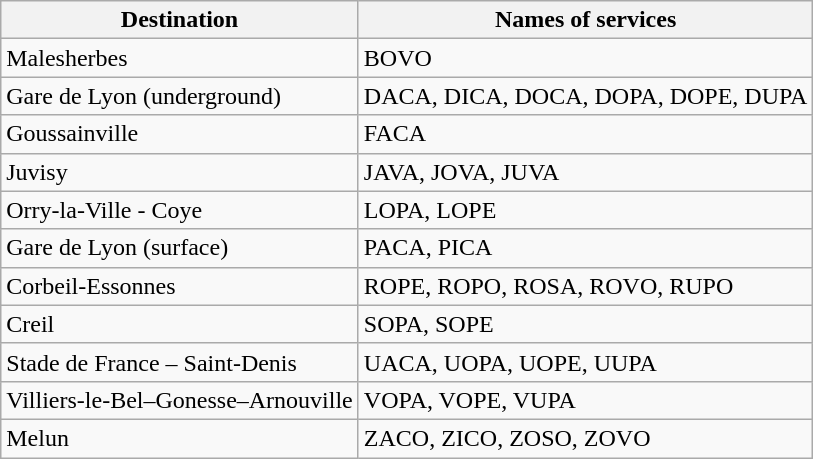<table class="wikitable">
<tr>
<th>Destination</th>
<th>Names of services</th>
</tr>
<tr>
<td>Malesherbes</td>
<td>BOVO</td>
</tr>
<tr>
<td>Gare de Lyon (underground)</td>
<td>DACA, DICA, DOCA, DOPA, DOPE, DUPA</td>
</tr>
<tr>
<td>Goussainville</td>
<td>FACA</td>
</tr>
<tr>
<td>Juvisy</td>
<td>JAVA, JOVA, JUVA</td>
</tr>
<tr>
<td>Orry-la-Ville - Coye</td>
<td>LOPA, LOPE</td>
</tr>
<tr>
<td>Gare de Lyon (surface)</td>
<td>PACA, PICA</td>
</tr>
<tr>
<td>Corbeil-Essonnes</td>
<td>ROPE, ROPO, ROSA, ROVO, RUPO</td>
</tr>
<tr>
<td>Creil</td>
<td>SOPA, SOPE</td>
</tr>
<tr>
<td>Stade de France – Saint-Denis</td>
<td>UACA, UOPA, UOPE, UUPA</td>
</tr>
<tr>
<td>Villiers-le-Bel–Gonesse–Arnouville</td>
<td>VOPA, VOPE, VUPA</td>
</tr>
<tr>
<td>Melun</td>
<td>ZACO, ZICO, ZOSO, ZOVO</td>
</tr>
</table>
